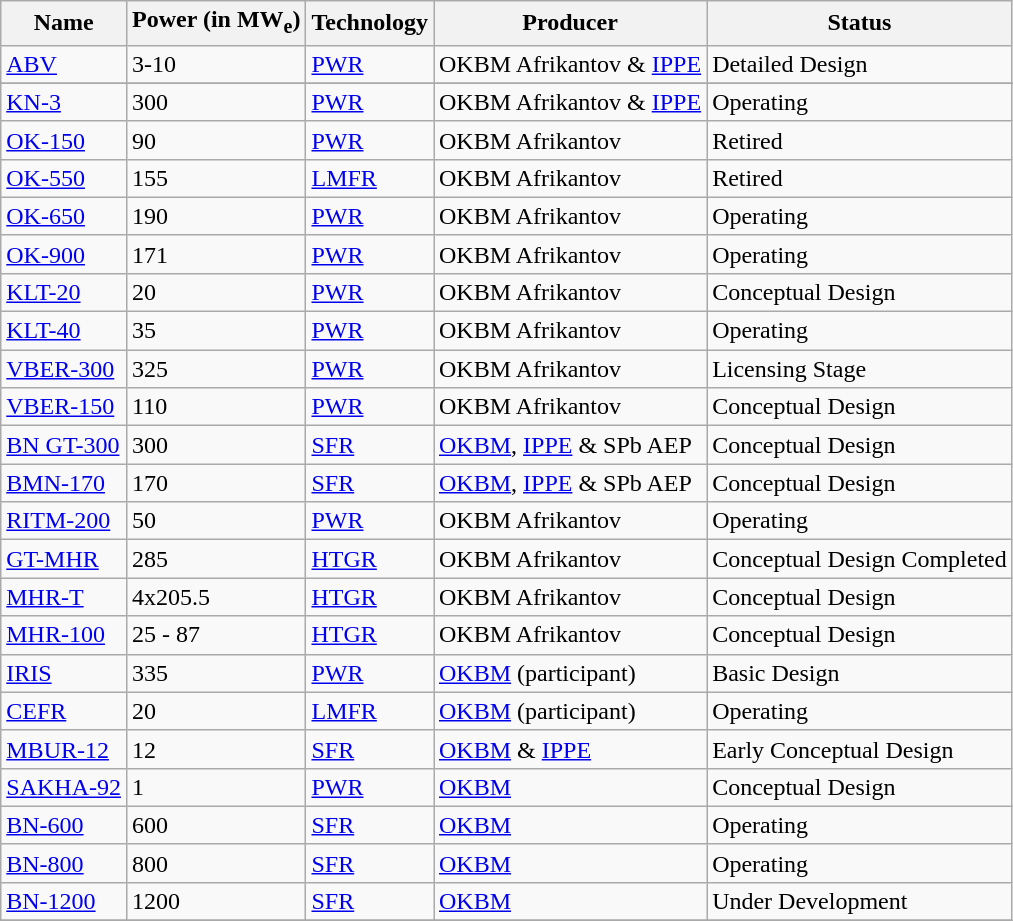<table class="wikitable sortable" border="1">
<tr>
<th scope="col">Name</th>
<th scope="col" data-sort-type="number">Power (in MW<sub>e</sub>)</th>
<th scope="col">Technology</th>
<th scope="col">Producer</th>
<th scope="col">Status</th>
</tr>
<tr style="display:none;">
<td>a</td>
<td>0</td>
<td>a</td>
<td>a</td>
<td>a</td>
</tr>
<tr>
<td><a href='#'>ABV</a></td>
<td>3-10</td>
<td><a href='#'>PWR</a></td>
<td>OKBM Afrikantov & <a href='#'>IPPE</a></td>
<td>Detailed Design</td>
</tr>
<tr>
</tr>
<tr>
<td><a href='#'>KN-3</a></td>
<td>300</td>
<td><a href='#'>PWR</a></td>
<td>OKBM Afrikantov & <a href='#'>IPPE</a></td>
<td>Operating</td>
</tr>
<tr>
<td><a href='#'>OK-150</a></td>
<td>90</td>
<td><a href='#'>PWR</a></td>
<td>OKBM Afrikantov</td>
<td>Retired</td>
</tr>
<tr>
<td><a href='#'>OK-550</a></td>
<td>155</td>
<td><a href='#'>LMFR</a></td>
<td>OKBM Afrikantov</td>
<td>Retired</td>
</tr>
<tr>
<td><a href='#'>OK-650</a></td>
<td>190</td>
<td><a href='#'>PWR</a></td>
<td>OKBM Afrikantov</td>
<td>Operating</td>
</tr>
<tr>
<td><a href='#'>OK-900</a></td>
<td>171</td>
<td><a href='#'>PWR</a></td>
<td>OKBM Afrikantov</td>
<td>Operating</td>
</tr>
<tr>
<td><a href='#'>KLT-20</a></td>
<td>20</td>
<td><a href='#'>PWR</a></td>
<td>OKBM Afrikantov</td>
<td>Conceptual Design</td>
</tr>
<tr>
<td><a href='#'>KLT-40</a></td>
<td>35</td>
<td><a href='#'>PWR</a></td>
<td>OKBM Afrikantov</td>
<td>Operating</td>
</tr>
<tr>
<td><a href='#'>VBER-300</a></td>
<td>325</td>
<td><a href='#'>PWR</a></td>
<td>OKBM Afrikantov</td>
<td>Licensing Stage</td>
</tr>
<tr>
<td><a href='#'>VBER-150</a></td>
<td>110</td>
<td><a href='#'>PWR</a></td>
<td>OKBM Afrikantov</td>
<td>Conceptual Design</td>
</tr>
<tr>
<td><a href='#'>BN GT-300</a></td>
<td>300</td>
<td><a href='#'>SFR</a></td>
<td><a href='#'>OKBM</a>, <a href='#'>IPPE</a> & SPb AEP</td>
<td>Conceptual Design</td>
</tr>
<tr>
<td><a href='#'>BMN-170</a></td>
<td>170</td>
<td><a href='#'>SFR</a></td>
<td><a href='#'>OKBM</a>, <a href='#'>IPPE</a> & SPb AEP</td>
<td>Conceptual Design</td>
</tr>
<tr>
<td><a href='#'>RITM-200</a></td>
<td>50</td>
<td><a href='#'>PWR</a></td>
<td>OKBM Afrikantov</td>
<td>Operating</td>
</tr>
<tr>
<td><a href='#'>GT-MHR</a></td>
<td>285</td>
<td><a href='#'>HTGR</a></td>
<td>OKBM Afrikantov</td>
<td>Conceptual Design Completed</td>
</tr>
<tr>
<td><a href='#'>MHR-T</a></td>
<td>4х205.5</td>
<td><a href='#'>HTGR</a></td>
<td>OKBM Afrikantov</td>
<td>Conceptual Design</td>
</tr>
<tr>
<td><a href='#'>MHR-100</a></td>
<td>25 - 87</td>
<td><a href='#'>HTGR</a></td>
<td>OKBM Afrikantov</td>
<td>Conceptual Design</td>
</tr>
<tr>
<td><a href='#'>IRIS</a></td>
<td>335</td>
<td><a href='#'>PWR</a></td>
<td><a href='#'>OKBM</a> (participant)</td>
<td>Basic Design</td>
</tr>
<tr>
<td><a href='#'>CEFR</a></td>
<td>20</td>
<td><a href='#'>LMFR</a></td>
<td><a href='#'>OKBM</a> (participant)</td>
<td>Operating</td>
</tr>
<tr>
<td><a href='#'>MBUR-12</a></td>
<td>12</td>
<td><a href='#'>SFR</a></td>
<td><a href='#'>OKBM</a> & <a href='#'>IPPE</a></td>
<td>Early Conceptual Design</td>
</tr>
<tr>
<td><a href='#'>SAKHA-92</a></td>
<td>1</td>
<td><a href='#'>PWR</a></td>
<td><a href='#'>OKBM</a></td>
<td>Conceptual Design</td>
</tr>
<tr>
<td><a href='#'>BN-600</a></td>
<td>600</td>
<td><a href='#'>SFR</a></td>
<td><a href='#'>OKBM</a></td>
<td>Operating</td>
</tr>
<tr>
<td><a href='#'>BN-800</a></td>
<td>800</td>
<td><a href='#'>SFR</a></td>
<td><a href='#'>OKBM</a></td>
<td>Operating</td>
</tr>
<tr>
<td><a href='#'>BN-1200</a></td>
<td>1200</td>
<td><a href='#'>SFR</a></td>
<td><a href='#'>OKBM</a></td>
<td>Under Development</td>
</tr>
<tr>
</tr>
<tr style="display:none;">
<td>z</td>
<td>9999</td>
<td>z</td>
<td>z</td>
</tr>
</table>
